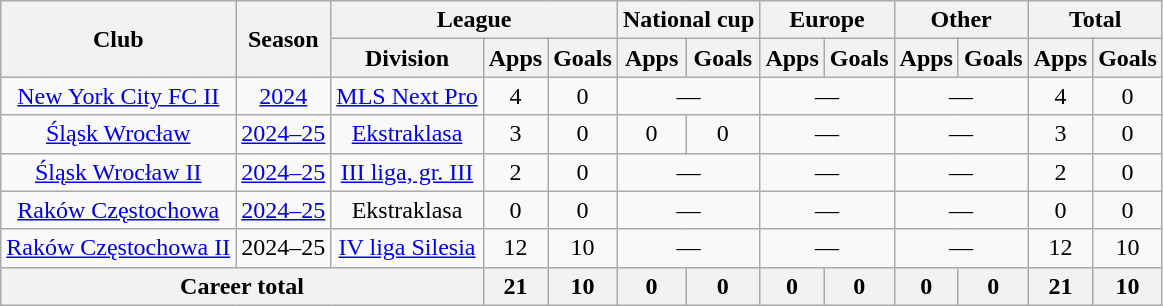<table class="wikitable" style="text-align: center;">
<tr>
<th rowspan="2">Club</th>
<th rowspan="2">Season</th>
<th colspan="3">League</th>
<th colspan="2">National cup</th>
<th colspan="2">Europe</th>
<th colspan="2">Other</th>
<th colspan="2">Total</th>
</tr>
<tr>
<th>Division</th>
<th>Apps</th>
<th>Goals</th>
<th>Apps</th>
<th>Goals</th>
<th>Apps</th>
<th>Goals</th>
<th>Apps</th>
<th>Goals</th>
<th>Apps</th>
<th>Goals</th>
</tr>
<tr>
<td><a href='#'>New York City FC II</a></td>
<td><a href='#'>2024</a></td>
<td><a href='#'>MLS Next Pro</a></td>
<td>4</td>
<td>0</td>
<td colspan="2">—</td>
<td colspan="2">—</td>
<td colspan="2">—</td>
<td>4</td>
<td>0</td>
</tr>
<tr>
<td><a href='#'>Śląsk Wrocław</a></td>
<td><a href='#'>2024–25</a></td>
<td><a href='#'>Ekstraklasa</a></td>
<td>3</td>
<td>0</td>
<td>0</td>
<td>0</td>
<td colspan="2">—</td>
<td colspan="2">—</td>
<td>3</td>
<td>0</td>
</tr>
<tr>
<td><a href='#'>Śląsk Wrocław II</a></td>
<td><a href='#'>2024–25</a></td>
<td><a href='#'>III liga, gr. III</a></td>
<td>2</td>
<td>0</td>
<td colspan="2">—</td>
<td colspan="2">—</td>
<td colspan="2">—</td>
<td>2</td>
<td>0</td>
</tr>
<tr>
<td><a href='#'>Raków Częstochowa</a></td>
<td><a href='#'>2024–25</a></td>
<td>Ekstraklasa</td>
<td>0</td>
<td>0</td>
<td colspan="2">—</td>
<td colspan="2">—</td>
<td colspan="2">—</td>
<td>0</td>
<td>0</td>
</tr>
<tr>
<td><a href='#'>Raków Częstochowa II</a></td>
<td>2024–25</td>
<td><a href='#'>IV liga Silesia</a></td>
<td>12</td>
<td>10</td>
<td colspan="2">—</td>
<td colspan="2">—</td>
<td colspan="2">—</td>
<td>12</td>
<td>10</td>
</tr>
<tr>
<th colspan="3">Career total</th>
<th>21</th>
<th>10</th>
<th>0</th>
<th>0</th>
<th>0</th>
<th>0</th>
<th>0</th>
<th>0</th>
<th>21</th>
<th>10</th>
</tr>
</table>
